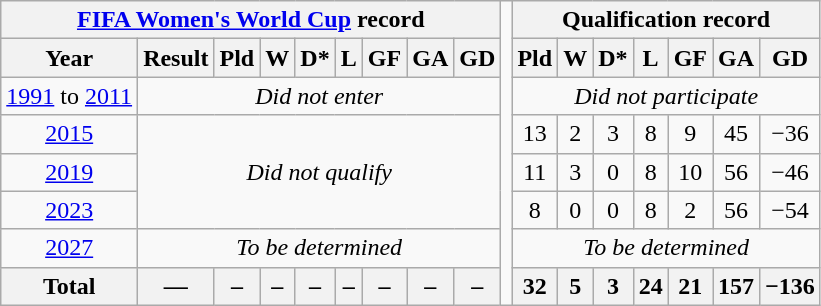<table class="wikitable" style="text-align: center;">
<tr>
<th colspan=9><a href='#'>FIFA Women's World Cup</a> record</th>
<td rowspan=100></td>
<th colspan=7>Qualification record</th>
</tr>
<tr>
<th>Year</th>
<th>Result</th>
<th>Pld</th>
<th>W</th>
<th>D*</th>
<th>L</th>
<th>GF</th>
<th>GA</th>
<th>GD<br></th>
<th>Pld</th>
<th>W</th>
<th>D*</th>
<th>L</th>
<th>GF</th>
<th>GA</th>
<th>GD</th>
</tr>
<tr>
<td> <a href='#'>1991</a> to  <a href='#'>2011</a></td>
<td colspan=8><em>Did not enter</em></td>
<td colspan=7><em>Did not participate</em></td>
</tr>
<tr>
<td> <a href='#'>2015</a></td>
<td colspan=8 rowspan=3><em>Did not qualify</em></td>
<td>13</td>
<td>2</td>
<td>3</td>
<td>8</td>
<td>9</td>
<td>45</td>
<td>−36</td>
</tr>
<tr>
<td> <a href='#'>2019</a></td>
<td>11</td>
<td>3</td>
<td>0</td>
<td>8</td>
<td>10</td>
<td>56</td>
<td>−46</td>
</tr>
<tr>
<td> <a href='#'>2023</a></td>
<td>8</td>
<td>0</td>
<td>0</td>
<td>8</td>
<td>2</td>
<td>56</td>
<td>−54</td>
</tr>
<tr>
<td> <a href='#'>2027</a></td>
<td colspan=8><em>To be determined</em></td>
<td colspan=7><em>To be determined</em></td>
</tr>
<tr>
<th>Total</th>
<th>—</th>
<th>–</th>
<th>–</th>
<th>–</th>
<th>–</th>
<th>–</th>
<th>–</th>
<th>–</th>
<th>32</th>
<th>5</th>
<th>3</th>
<th>24</th>
<th>21</th>
<th>157</th>
<th>−136</th>
</tr>
</table>
